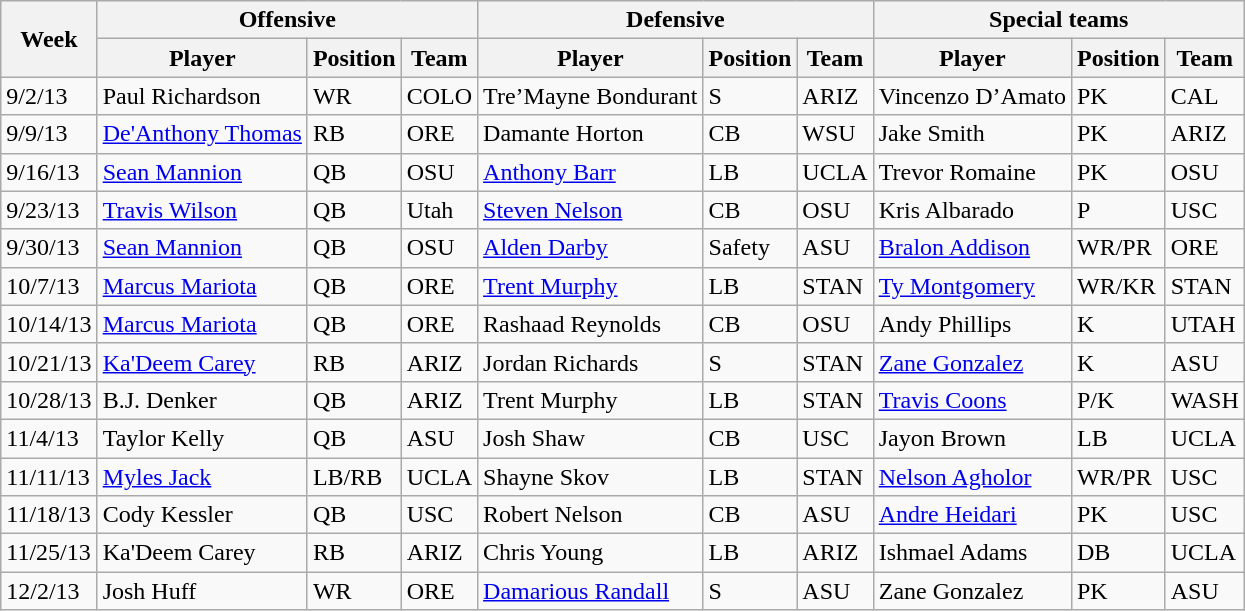<table class="wikitable" border="1">
<tr>
<th rowspan="2">Week</th>
<th colspan="3">Offensive</th>
<th colspan="3">Defensive</th>
<th colspan="3">Special teams</th>
</tr>
<tr>
<th>Player</th>
<th>Position</th>
<th>Team</th>
<th>Player</th>
<th>Position</th>
<th>Team</th>
<th>Player</th>
<th>Position</th>
<th>Team</th>
</tr>
<tr>
<td>9/2/13</td>
<td>Paul Richardson</td>
<td>WR</td>
<td>COLO</td>
<td>Tre’Mayne Bondurant</td>
<td>S</td>
<td>ARIZ</td>
<td>Vincenzo D’Amato</td>
<td>PK</td>
<td>CAL</td>
</tr>
<tr>
<td>9/9/13</td>
<td><a href='#'>De'Anthony Thomas</a></td>
<td>RB</td>
<td>ORE</td>
<td>Damante Horton</td>
<td>CB</td>
<td>WSU</td>
<td>Jake Smith</td>
<td>PK</td>
<td>ARIZ</td>
</tr>
<tr>
<td>9/16/13</td>
<td><a href='#'>Sean Mannion</a></td>
<td>QB</td>
<td>OSU</td>
<td><a href='#'>Anthony Barr</a></td>
<td>LB</td>
<td>UCLA</td>
<td>Trevor Romaine</td>
<td>PK</td>
<td>OSU</td>
</tr>
<tr>
<td>9/23/13</td>
<td><a href='#'>Travis Wilson</a></td>
<td>QB</td>
<td>Utah</td>
<td><a href='#'>Steven Nelson</a></td>
<td>CB</td>
<td>OSU</td>
<td>Kris Albarado</td>
<td>P</td>
<td>USC</td>
</tr>
<tr>
<td>9/30/13</td>
<td><a href='#'>Sean Mannion</a></td>
<td>QB</td>
<td>OSU</td>
<td><a href='#'>Alden Darby</a></td>
<td>Safety</td>
<td>ASU</td>
<td><a href='#'>Bralon Addison</a></td>
<td>WR/PR</td>
<td>ORE</td>
</tr>
<tr>
<td>10/7/13</td>
<td><a href='#'>Marcus Mariota</a></td>
<td>QB</td>
<td>ORE</td>
<td><a href='#'>Trent Murphy</a></td>
<td>LB</td>
<td>STAN</td>
<td><a href='#'>Ty Montgomery</a></td>
<td>WR/KR</td>
<td>STAN</td>
</tr>
<tr>
<td>10/14/13</td>
<td><a href='#'>Marcus Mariota</a></td>
<td>QB</td>
<td>ORE</td>
<td>Rashaad Reynolds</td>
<td>CB</td>
<td>OSU</td>
<td>Andy Phillips</td>
<td>K</td>
<td>UTAH</td>
</tr>
<tr>
<td>10/21/13</td>
<td><a href='#'>Ka'Deem Carey</a></td>
<td>RB</td>
<td>ARIZ</td>
<td>Jordan Richards</td>
<td>S</td>
<td>STAN</td>
<td><a href='#'>Zane Gonzalez</a></td>
<td>K</td>
<td>ASU</td>
</tr>
<tr>
<td>10/28/13</td>
<td>B.J. Denker</td>
<td>QB</td>
<td>ARIZ</td>
<td>Trent Murphy</td>
<td>LB</td>
<td>STAN</td>
<td><a href='#'>Travis Coons</a></td>
<td>P/K</td>
<td>WASH</td>
</tr>
<tr>
<td>11/4/13</td>
<td>Taylor Kelly</td>
<td>QB</td>
<td>ASU</td>
<td>Josh Shaw</td>
<td>CB</td>
<td>USC</td>
<td>Jayon Brown</td>
<td>LB</td>
<td>UCLA</td>
</tr>
<tr>
<td>11/11/13</td>
<td><a href='#'>Myles Jack</a></td>
<td>LB/RB</td>
<td>UCLA</td>
<td>Shayne Skov</td>
<td>LB</td>
<td>STAN</td>
<td><a href='#'>Nelson Agholor</a></td>
<td>WR/PR</td>
<td>USC</td>
</tr>
<tr>
<td>11/18/13</td>
<td>Cody Kessler</td>
<td>QB</td>
<td>USC</td>
<td>Robert Nelson</td>
<td>CB</td>
<td>ASU</td>
<td><a href='#'>Andre Heidari</a></td>
<td>PK</td>
<td>USC</td>
</tr>
<tr>
<td>11/25/13</td>
<td>Ka'Deem Carey</td>
<td>RB</td>
<td>ARIZ</td>
<td>Chris Young</td>
<td>LB</td>
<td>ARIZ</td>
<td>Ishmael Adams</td>
<td>DB</td>
<td>UCLA</td>
</tr>
<tr>
<td>12/2/13</td>
<td>Josh Huff</td>
<td>WR</td>
<td>ORE</td>
<td><a href='#'>Damarious Randall</a></td>
<td>S</td>
<td>ASU</td>
<td>Zane Gonzalez</td>
<td>PK</td>
<td>ASU</td>
</tr>
</table>
